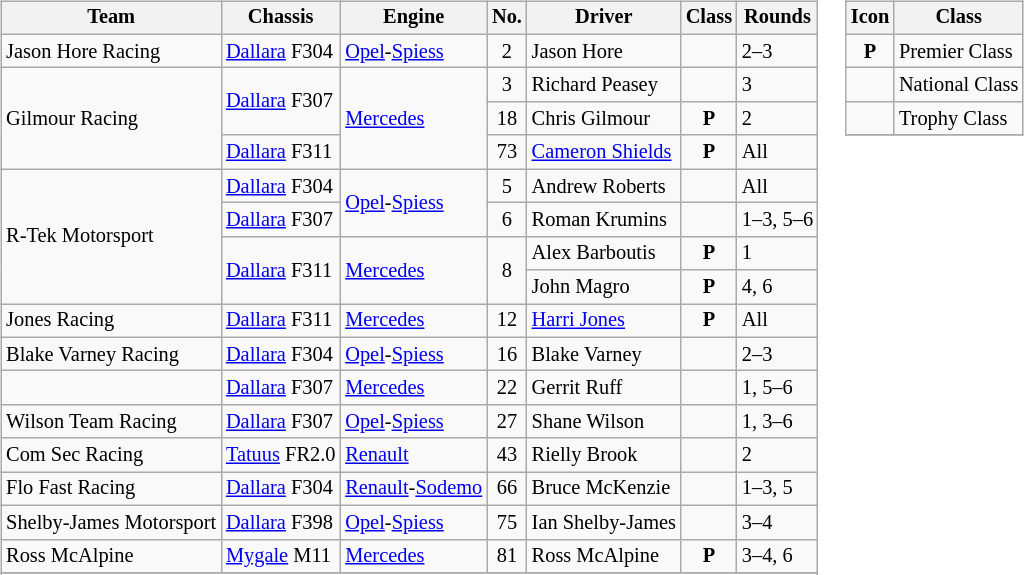<table>
<tr>
<td><br><table class="wikitable" style="font-size: 85%">
<tr>
<th>Team</th>
<th>Chassis</th>
<th>Engine</th>
<th>No.</th>
<th>Driver</th>
<th>Class</th>
<th>Rounds</th>
</tr>
<tr>
<td>Jason Hore Racing</td>
<td><a href='#'>Dallara</a> F304</td>
<td><a href='#'>Opel</a>-<a href='#'>Spiess</a></td>
<td align="center">2</td>
<td> Jason Hore</td>
<td align="center"></td>
<td>2–3</td>
</tr>
<tr>
<td rowspan=3>Gilmour Racing</td>
<td rowspan=2><a href='#'>Dallara</a> F307</td>
<td rowspan=3><a href='#'>Mercedes</a></td>
<td align="center">3</td>
<td> Richard Peasey</td>
<td align="center"></td>
<td>3</td>
</tr>
<tr>
<td align="center">18</td>
<td> Chris Gilmour</td>
<td align="center"><strong><span>P</span></strong></td>
<td>2</td>
</tr>
<tr>
<td><a href='#'>Dallara</a> F311</td>
<td align="center">73</td>
<td> <a href='#'>Cameron Shields</a></td>
<td align=center><strong><span>P</span></strong></td>
<td>All</td>
</tr>
<tr>
<td rowspan=4>R-Tek Motorsport</td>
<td><a href='#'>Dallara</a> F304</td>
<td rowspan=2><a href='#'>Opel</a>-<a href='#'>Spiess</a></td>
<td align="center">5</td>
<td> Andrew Roberts</td>
<td align="center"></td>
<td>All</td>
</tr>
<tr>
<td><a href='#'>Dallara</a> F307</td>
<td align="center">6</td>
<td> Roman Krumins</td>
<td align=center></td>
<td>1–3, 5–6</td>
</tr>
<tr>
<td rowspan=2><a href='#'>Dallara</a> F311</td>
<td rowspan=2><a href='#'>Mercedes</a></td>
<td rowspan=2 align="center">8</td>
<td> Alex Barboutis</td>
<td align=center><strong><span>P</span></strong></td>
<td>1</td>
</tr>
<tr>
<td> John Magro</td>
<td align="center"><strong><span>P</span></strong></td>
<td>4, 6</td>
</tr>
<tr>
<td>Jones Racing</td>
<td><a href='#'>Dallara</a> F311</td>
<td><a href='#'>Mercedes</a></td>
<td align="center">12</td>
<td> <a href='#'>Harri Jones</a></td>
<td align="center"><strong><span>P</span></strong></td>
<td>All</td>
</tr>
<tr>
<td>Blake Varney Racing</td>
<td><a href='#'>Dallara</a> F304</td>
<td><a href='#'>Opel</a>-<a href='#'>Spiess</a></td>
<td align="center">16</td>
<td> Blake Varney</td>
<td align="center"></td>
<td>2–3</td>
</tr>
<tr>
<td></td>
<td><a href='#'>Dallara</a> F307</td>
<td><a href='#'>Mercedes</a></td>
<td align="center">22</td>
<td> Gerrit Ruff</td>
<td align="center"></td>
<td>1, 5–6</td>
</tr>
<tr>
<td>Wilson Team Racing</td>
<td><a href='#'>Dallara</a> F307</td>
<td><a href='#'>Opel</a>-<a href='#'>Spiess</a></td>
<td align="center">27</td>
<td> Shane Wilson</td>
<td align="center"></td>
<td>1, 3–6</td>
</tr>
<tr>
<td>Com Sec Racing</td>
<td><a href='#'>Tatuus</a> FR2.0</td>
<td><a href='#'>Renault</a></td>
<td align="center">43</td>
<td> Rielly Brook</td>
<td align="center"></td>
<td>2</td>
</tr>
<tr>
<td>Flo Fast Racing</td>
<td><a href='#'>Dallara</a> F304</td>
<td><a href='#'>Renault</a>-<a href='#'>Sodemo</a></td>
<td align="center">66</td>
<td> Bruce McKenzie</td>
<td align="center"></td>
<td>1–3, 5</td>
</tr>
<tr>
<td>Shelby-James Motorsport</td>
<td><a href='#'>Dallara</a> F398</td>
<td><a href='#'>Opel</a>-<a href='#'>Spiess</a></td>
<td align="center">75</td>
<td> Ian Shelby-James</td>
<td align="center"></td>
<td>3–4</td>
</tr>
<tr>
<td>Ross McAlpine</td>
<td><a href='#'>Mygale</a> M11</td>
<td><a href='#'>Mercedes</a></td>
<td align="center">81</td>
<td> Ross McAlpine</td>
<td align="center"><strong><span>P</span></strong></td>
<td>3–4, 6</td>
</tr>
<tr>
</tr>
<tr>
</tr>
</table>
</td>
<td valign="top"><br><table class="wikitable" style="font-size: 85%;">
<tr>
<th>Icon</th>
<th>Class</th>
</tr>
<tr>
<td align=center><strong><span>P</span></strong></td>
<td>Premier Class</td>
</tr>
<tr>
<td align=center></td>
<td>National Class</td>
</tr>
<tr>
<td align=center></td>
<td>Trophy Class</td>
</tr>
<tr>
</tr>
</table>
</td>
</tr>
</table>
